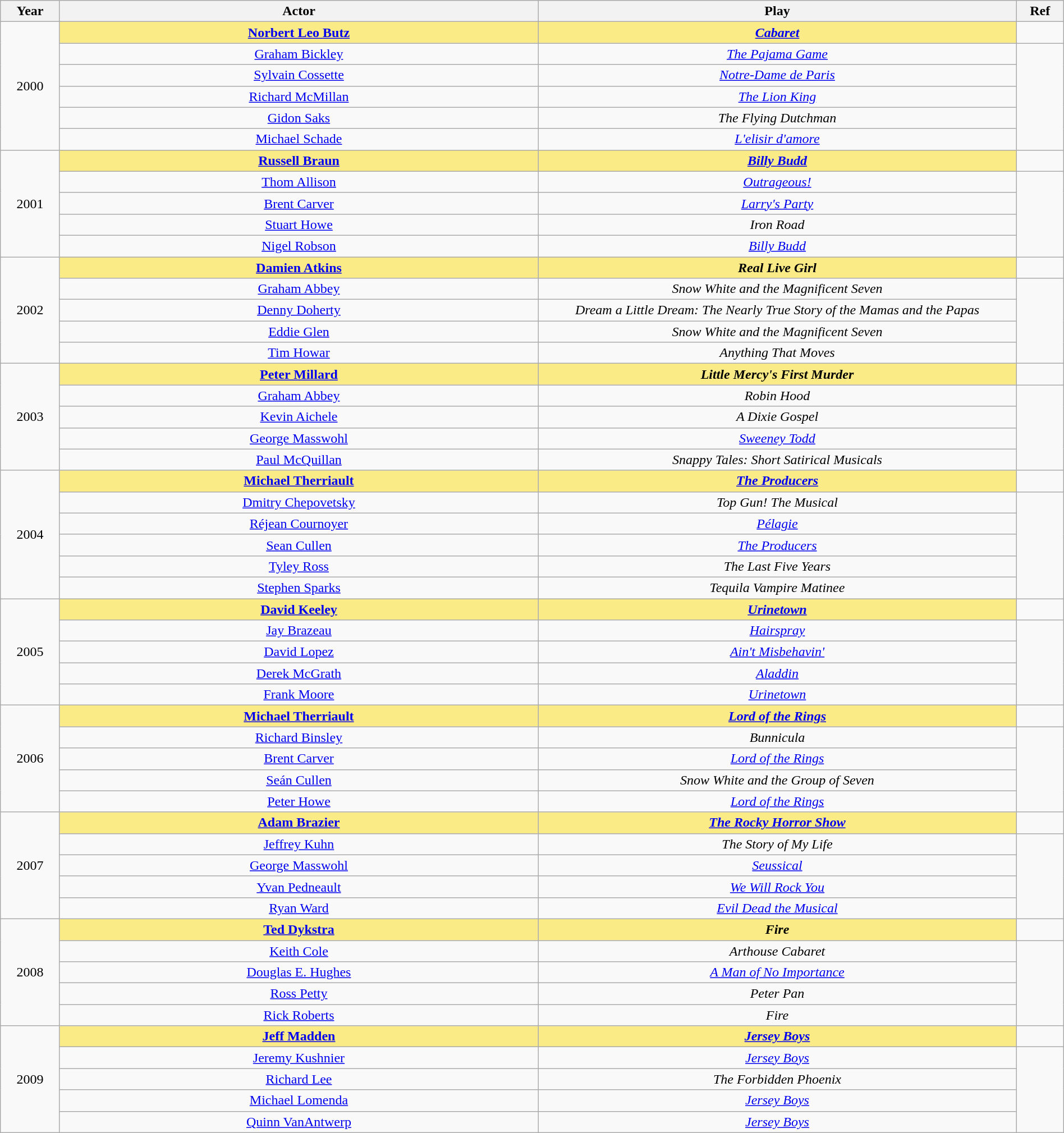<table class="wikitable" width="100%" style="text-align:center;">
<tr>
<th>Year</th>
<th width="45%">Actor</th>
<th width="45%">Play</th>
<th>Ref</th>
</tr>
<tr>
<td rowspan=6>2000</td>
<td style="background:#FAEB86"><strong><a href='#'>Norbert Leo Butz</a></strong></td>
<td style="background:#FAEB86"><strong><em><a href='#'>Cabaret</a></em></strong></td>
<td></td>
</tr>
<tr>
<td><a href='#'>Graham Bickley</a></td>
<td><em><a href='#'>The Pajama Game</a></em></td>
<td rowspan=5></td>
</tr>
<tr>
<td><a href='#'>Sylvain Cossette</a></td>
<td><em><a href='#'>Notre-Dame de Paris</a></em></td>
</tr>
<tr>
<td><a href='#'>Richard McMillan</a></td>
<td><em><a href='#'>The Lion King</a></em></td>
</tr>
<tr>
<td><a href='#'>Gidon Saks</a></td>
<td><em>The Flying Dutchman</em></td>
</tr>
<tr>
<td><a href='#'>Michael Schade</a></td>
<td><em><a href='#'>L'elisir d'amore</a></em></td>
</tr>
<tr>
<td rowspan=5>2001</td>
<td style="background:#FAEB86"><strong><a href='#'>Russell Braun</a></strong></td>
<td style="background:#FAEB86"><strong><em><a href='#'>Billy Budd</a></em></strong></td>
<td></td>
</tr>
<tr>
<td><a href='#'>Thom Allison</a></td>
<td><em><a href='#'>Outrageous!</a></em></td>
<td rowspan=4></td>
</tr>
<tr>
<td><a href='#'>Brent Carver</a></td>
<td><em><a href='#'>Larry's Party</a></em></td>
</tr>
<tr>
<td><a href='#'>Stuart Howe</a></td>
<td><em>Iron Road</em></td>
</tr>
<tr>
<td><a href='#'>Nigel Robson</a></td>
<td><em><a href='#'>Billy Budd</a></em></td>
</tr>
<tr>
<td rowspan=5>2002</td>
<td style="background:#FAEB86"><strong><a href='#'>Damien Atkins</a></strong></td>
<td style="background:#FAEB86"><strong><em>Real Live Girl</em></strong></td>
<td></td>
</tr>
<tr>
<td><a href='#'>Graham Abbey</a></td>
<td><em>Snow White and the Magnificent Seven</em></td>
<td rowspan=4></td>
</tr>
<tr>
<td><a href='#'>Denny Doherty</a></td>
<td><em>Dream a Little Dream: The Nearly True Story of the Mamas and the Papas</em></td>
</tr>
<tr>
<td><a href='#'>Eddie Glen</a></td>
<td><em>Snow White and the Magnificent Seven</em></td>
</tr>
<tr>
<td><a href='#'>Tim Howar</a></td>
<td><em>Anything That Moves</em></td>
</tr>
<tr>
<td rowspan=5>2003</td>
<td style="background:#FAEB86"><strong><a href='#'>Peter Millard</a></strong></td>
<td style="background:#FAEB86"><strong><em>Little Mercy's First Murder</em></strong></td>
<td></td>
</tr>
<tr>
<td><a href='#'>Graham Abbey</a></td>
<td><em>Robin Hood</em></td>
<td rowspan=4></td>
</tr>
<tr>
<td><a href='#'>Kevin Aichele</a></td>
<td><em>A Dixie Gospel</em></td>
</tr>
<tr>
<td><a href='#'>George Masswohl</a></td>
<td><em><a href='#'>Sweeney Todd</a></em></td>
</tr>
<tr>
<td><a href='#'>Paul McQuillan</a></td>
<td><em>Snappy Tales: Short Satirical Musicals</em></td>
</tr>
<tr>
<td rowspan=6>2004</td>
<td style="background:#FAEB86"><strong><a href='#'>Michael Therriault</a></strong></td>
<td style="background:#FAEB86"><strong><em><a href='#'>The Producers</a></em></strong></td>
<td></td>
</tr>
<tr>
<td><a href='#'>Dmitry Chepovetsky</a></td>
<td><em>Top Gun! The Musical</em></td>
<td rowspan=5></td>
</tr>
<tr>
<td><a href='#'>Réjean Cournoyer</a></td>
<td><em><a href='#'>Pélagie</a></em></td>
</tr>
<tr>
<td><a href='#'>Sean Cullen</a></td>
<td><em><a href='#'>The Producers</a></em></td>
</tr>
<tr>
<td><a href='#'>Tyley Ross</a></td>
<td><em>The Last Five Years</em></td>
</tr>
<tr>
<td><a href='#'>Stephen Sparks</a></td>
<td><em>Tequila Vampire Matinee</em></td>
</tr>
<tr>
<td rowspan=5>2005</td>
<td style="background:#FAEB86"><strong><a href='#'>David Keeley</a></strong></td>
<td style="background:#FAEB86"><strong><em><a href='#'>Urinetown</a></em></strong></td>
<td></td>
</tr>
<tr>
<td><a href='#'>Jay Brazeau</a></td>
<td><em><a href='#'>Hairspray</a></em></td>
<td rowspan=4></td>
</tr>
<tr>
<td><a href='#'>David Lopez</a></td>
<td><em><a href='#'>Ain't Misbehavin'</a></em></td>
</tr>
<tr>
<td><a href='#'>Derek McGrath</a></td>
<td><em><a href='#'>Aladdin</a></em></td>
</tr>
<tr>
<td><a href='#'>Frank Moore</a></td>
<td><em><a href='#'>Urinetown</a></em></td>
</tr>
<tr>
<td rowspan=5>2006</td>
<td style="background:#FAEB86"><strong><a href='#'>Michael Therriault</a></strong></td>
<td style="background:#FAEB86"><strong><em><a href='#'>Lord of the Rings</a></em></strong></td>
<td></td>
</tr>
<tr>
<td><a href='#'>Richard Binsley</a></td>
<td><em>Bunnicula</em></td>
<td rowspan=4></td>
</tr>
<tr>
<td><a href='#'>Brent Carver</a></td>
<td><em><a href='#'>Lord of the Rings</a></em></td>
</tr>
<tr>
<td><a href='#'>Seán Cullen</a></td>
<td><em>Snow White and the Group of Seven</em></td>
</tr>
<tr>
<td><a href='#'>Peter Howe</a></td>
<td><em><a href='#'>Lord of the Rings</a></em></td>
</tr>
<tr>
<td rowspan=5>2007</td>
<td style="background:#FAEB86"><strong><a href='#'>Adam Brazier</a></strong></td>
<td style="background:#FAEB86"><strong><em><a href='#'>The Rocky Horror Show</a></em></strong></td>
<td></td>
</tr>
<tr>
<td><a href='#'>Jeffrey Kuhn</a></td>
<td><em>The Story of My Life</em></td>
<td rowspan=4></td>
</tr>
<tr>
<td><a href='#'>George Masswohl</a></td>
<td><em><a href='#'>Seussical</a></em></td>
</tr>
<tr>
<td><a href='#'>Yvan Pedneault</a></td>
<td><em><a href='#'>We Will Rock You</a></em></td>
</tr>
<tr>
<td><a href='#'>Ryan Ward</a></td>
<td><em><a href='#'>Evil Dead the Musical</a></em></td>
</tr>
<tr>
<td rowspan=5>2008</td>
<td style="background:#FAEB86"><strong><a href='#'>Ted Dykstra</a></strong></td>
<td style="background:#FAEB86"><strong><em>Fire</em></strong></td>
<td></td>
</tr>
<tr>
<td><a href='#'>Keith Cole</a></td>
<td><em>Arthouse Cabaret</em></td>
<td rowspan=4></td>
</tr>
<tr>
<td><a href='#'>Douglas E. Hughes</a></td>
<td><em><a href='#'>A Man of No Importance</a></em></td>
</tr>
<tr>
<td><a href='#'>Ross Petty</a></td>
<td><em>Peter Pan</em></td>
</tr>
<tr>
<td><a href='#'>Rick Roberts</a></td>
<td><em>Fire</em></td>
</tr>
<tr>
<td rowspan=5>2009</td>
<td style="background:#FAEB86"><strong><a href='#'>Jeff Madden</a></strong></td>
<td style="background:#FAEB86"><strong><em><a href='#'>Jersey Boys</a></em></strong></td>
<td></td>
</tr>
<tr>
<td><a href='#'>Jeremy Kushnier</a></td>
<td><em><a href='#'>Jersey Boys</a></em></td>
<td rowspan=4></td>
</tr>
<tr>
<td><a href='#'>Richard Lee</a></td>
<td><em>The Forbidden Phoenix</em></td>
</tr>
<tr>
<td><a href='#'>Michael Lomenda</a></td>
<td><em><a href='#'>Jersey Boys</a></em></td>
</tr>
<tr>
<td><a href='#'>Quinn VanAntwerp</a></td>
<td><em><a href='#'>Jersey Boys</a></em></td>
</tr>
</table>
